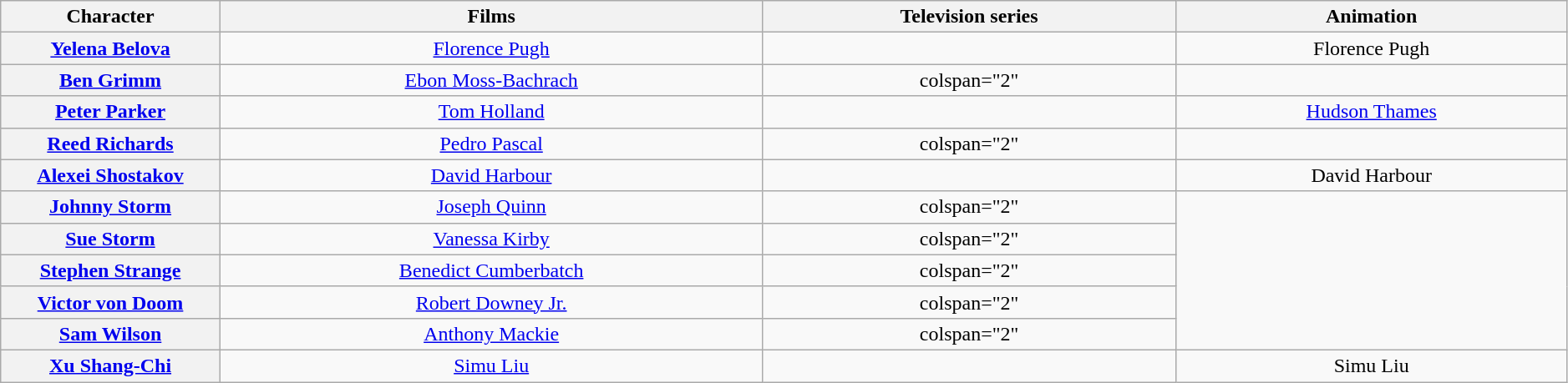<table class="wikitable" style="text-align: center; width: 99%;">
<tr>
<th scope="col" style="width:14%;">Character</th>
<th scope=col>Films</th>
<th scope=col>Television series</th>
<th scope=col>Animation</th>
</tr>
<tr>
<th><a href='#'>Yelena Belova<br></a></th>
<td><a href='#'>Florence Pugh</a></td>
<td></td>
<td>Florence Pugh</td>
</tr>
<tr>
<th><a href='#'>Ben Grimm<br></a></th>
<td><a href='#'>Ebon Moss-Bachrach</a></td>
<td>colspan="2" </td>
</tr>
<tr>
<th><a href='#'>Peter Parker<br></a></th>
<td><a href='#'>Tom Holland</a></td>
<td></td>
<td><a href='#'>Hudson Thames</a></td>
</tr>
<tr>
<th><a href='#'>Reed Richards<br></a></th>
<td><a href='#'>Pedro Pascal</a></td>
<td>colspan="2" </td>
</tr>
<tr>
<th><a href='#'>Alexei Shostakov<br></a></th>
<td><a href='#'>David Harbour</a></td>
<td></td>
<td>David Harbour</td>
</tr>
<tr>
<th><a href='#'>Johnny Storm<br></a></th>
<td><a href='#'>Joseph Quinn</a></td>
<td>colspan="2" </td>
</tr>
<tr>
<th><a href='#'>Sue Storm<br></a></th>
<td><a href='#'>Vanessa Kirby</a></td>
<td>colspan="2" </td>
</tr>
<tr>
<th><a href='#'>Stephen Strange</a></th>
<td><a href='#'>Benedict Cumberbatch</a></td>
<td>colspan="2" </td>
</tr>
<tr>
<th><a href='#'>Victor von Doom<br></a></th>
<td><a href='#'>Robert Downey Jr.</a></td>
<td>colspan="2" </td>
</tr>
<tr>
<th><a href='#'>Sam Wilson<br></a></th>
<td><a href='#'>Anthony Mackie</a></td>
<td>colspan="2" </td>
</tr>
<tr>
<th><a href='#'>Xu Shang-Chi</a></th>
<td><a href='#'>Simu Liu</a></td>
<td></td>
<td>Simu Liu</td>
</tr>
</table>
